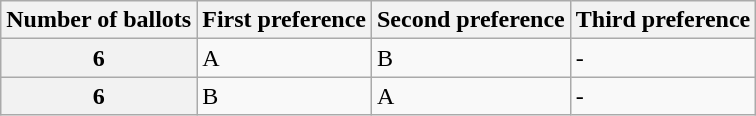<table class="wikitable">
<tr>
<th>Number of ballots</th>
<th>First preference</th>
<th>Second preference</th>
<th>Third preference</th>
</tr>
<tr>
<th>6</th>
<td>A</td>
<td>B</td>
<td>-</td>
</tr>
<tr>
<th>6</th>
<td>B</td>
<td>A</td>
<td>-</td>
</tr>
</table>
